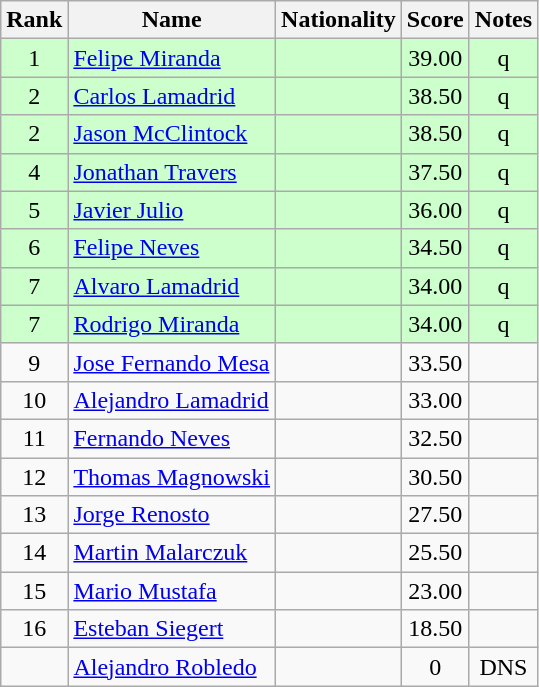<table class="wikitable sortable" style="text-align:center">
<tr>
<th>Rank</th>
<th>Name</th>
<th>Nationality</th>
<th>Score</th>
<th>Notes</th>
</tr>
<tr bgcolor=ccffcc>
<td>1</td>
<td align=left><a href='#'>Felipe Miranda</a></td>
<td align=left></td>
<td>39.00</td>
<td>q</td>
</tr>
<tr bgcolor=ccffcc>
<td>2</td>
<td align=left><a href='#'>Carlos Lamadrid</a></td>
<td align=left></td>
<td>38.50</td>
<td>q</td>
</tr>
<tr bgcolor=ccffcc>
<td>2</td>
<td align=left><a href='#'>Jason McClintock</a></td>
<td align=left></td>
<td>38.50</td>
<td>q</td>
</tr>
<tr bgcolor=ccffcc>
<td>4</td>
<td align=left><a href='#'>Jonathan Travers</a></td>
<td align=left></td>
<td>37.50</td>
<td>q</td>
</tr>
<tr bgcolor=ccffcc>
<td>5</td>
<td align=left><a href='#'>Javier Julio</a></td>
<td align=left></td>
<td>36.00</td>
<td>q</td>
</tr>
<tr bgcolor=ccffcc>
<td>6</td>
<td align=left><a href='#'>Felipe Neves</a></td>
<td align=left></td>
<td>34.50</td>
<td>q</td>
</tr>
<tr bgcolor=ccffcc>
<td>7</td>
<td align=left><a href='#'>Alvaro Lamadrid</a></td>
<td align=left></td>
<td>34.00</td>
<td>q</td>
</tr>
<tr bgcolor=ccffcc>
<td>7</td>
<td align=left><a href='#'>Rodrigo Miranda</a></td>
<td align=left></td>
<td>34.00</td>
<td>q</td>
</tr>
<tr>
<td>9</td>
<td align=left><a href='#'>Jose Fernando Mesa</a></td>
<td align=left></td>
<td>33.50</td>
<td></td>
</tr>
<tr>
<td>10</td>
<td align=left><a href='#'>Alejandro Lamadrid</a></td>
<td align=left></td>
<td>33.00</td>
<td></td>
</tr>
<tr>
<td>11</td>
<td align=left><a href='#'>Fernando Neves</a></td>
<td align=left></td>
<td>32.50</td>
<td></td>
</tr>
<tr>
<td>12</td>
<td align=left><a href='#'>Thomas Magnowski</a></td>
<td align=left></td>
<td>30.50</td>
<td></td>
</tr>
<tr>
<td>13</td>
<td align=left><a href='#'>Jorge Renosto</a></td>
<td align=left></td>
<td>27.50</td>
<td></td>
</tr>
<tr>
<td>14</td>
<td align=left><a href='#'>Martin Malarczuk</a></td>
<td align=left></td>
<td>25.50</td>
<td></td>
</tr>
<tr>
<td>15</td>
<td align=left><a href='#'>Mario Mustafa</a></td>
<td align=left></td>
<td>23.00</td>
<td></td>
</tr>
<tr>
<td>16</td>
<td align=left><a href='#'>Esteban Siegert</a></td>
<td align=left></td>
<td>18.50</td>
<td></td>
</tr>
<tr>
<td></td>
<td align=left><a href='#'>Alejandro Robledo</a></td>
<td align=left></td>
<td>0</td>
<td>DNS</td>
</tr>
</table>
